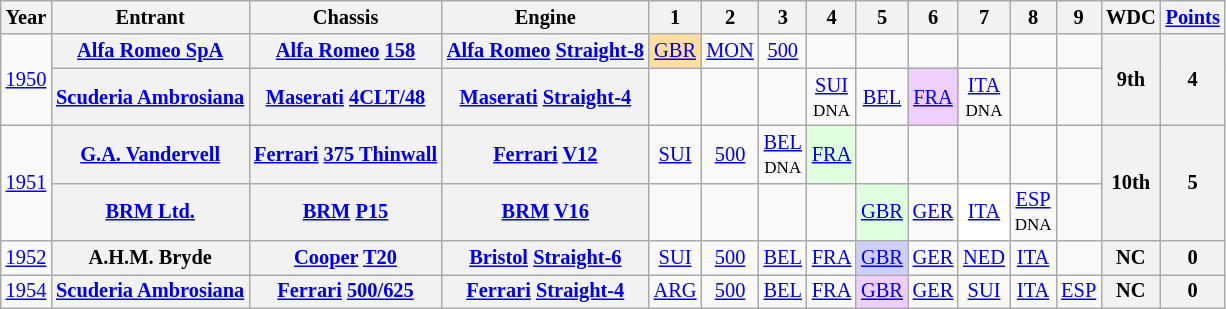<table class="wikitable" style="text-align:center; font-size:85%">
<tr>
<th>Year</th>
<th>Entrant</th>
<th>Chassis</th>
<th>Engine</th>
<th>1</th>
<th>2</th>
<th>3</th>
<th>4</th>
<th>5</th>
<th>6</th>
<th>7</th>
<th>8</th>
<th>9</th>
<th>WDC</th>
<th><a href='#'>Points</a></th>
</tr>
<tr>
<td rowspan=2><a href='#'>1950</a></td>
<th nowrap><a href='#'>Alfa Romeo SpA</a></th>
<th nowrap><a href='#'>Alfa Romeo</a> <a href='#'>158</a></th>
<th nowrap><a href='#'>Alfa Romeo</a> <a href='#'>Straight-8</a></th>
<td style="background:#FFDF9F;"><a href='#'>GBR</a><br></td>
<td><a href='#'>MON</a></td>
<td><a href='#'>500</a></td>
<td></td>
<td></td>
<td></td>
<td></td>
<td></td>
<td></td>
<th rowspan=2>9th</th>
<th rowspan=2>4</th>
</tr>
<tr>
<th nowrap><a href='#'>Scuderia Ambrosiana</a></th>
<th nowrap><a href='#'>Maserati</a> <a href='#'>4CLT/48</a></th>
<th nowrap><a href='#'>Maserati</a> <a href='#'>Straight-4</a></th>
<td></td>
<td></td>
<td></td>
<td><a href='#'>SUI</a><br><small>DNA</small></td>
<td><a href='#'>BEL</a></td>
<td style="background:#EFCFFF;"><a href='#'>FRA</a><br></td>
<td><a href='#'>ITA</a><br><small>DNA</small></td>
<td></td>
<td></td>
</tr>
<tr>
<td rowspan=2><a href='#'>1951</a></td>
<th nowrap><a href='#'>G.A. Vandervell</a></th>
<th nowrap><a href='#'>Ferrari</a> <a href='#'>375 Thinwall</a></th>
<th nowrap><a href='#'>Ferrari</a> <a href='#'>V12</a></th>
<td><a href='#'>SUI</a></td>
<td><a href='#'>500</a></td>
<td><a href='#'>BEL</a><br><small>DNA</small></td>
<td style="background:#DFFFDF;"><a href='#'>FRA</a><br></td>
<td></td>
<td></td>
<td></td>
<td></td>
<td></td>
<th rowspan=2>10th</th>
<th rowspan=2>5</th>
</tr>
<tr>
<th nowrap><a href='#'>BRM Ltd.</a></th>
<th nowrap><a href='#'>BRM</a> <a href='#'>P15</a></th>
<th nowrap><a href='#'>BRM</a> <a href='#'>V16</a></th>
<td></td>
<td></td>
<td></td>
<td></td>
<td style="background:#DFFFDF;"><a href='#'>GBR</a><br></td>
<td><a href='#'>GER</a></td>
<td style="background:#fff;"><a href='#'>ITA</a><br></td>
<td><a href='#'>ESP</a><br><small>DNA</small></td>
<td></td>
</tr>
<tr>
<td><a href='#'>1952</a></td>
<th nowrap>A.H.M. Bryde</th>
<th nowrap><a href='#'>Cooper</a> <a href='#'>T20</a></th>
<th nowrap><a href='#'>Bristol</a> <a href='#'>Straight-6</a></th>
<td><a href='#'>SUI</a></td>
<td><a href='#'>500</a></td>
<td><a href='#'>BEL</a></td>
<td><a href='#'>FRA</a></td>
<td style="background:#CFCFFF;"><a href='#'>GBR</a><br></td>
<td><a href='#'>GER</a></td>
<td><a href='#'>NED</a></td>
<td><a href='#'>ITA</a></td>
<td></td>
<th>NC</th>
<th>0</th>
</tr>
<tr>
<td><a href='#'>1954</a></td>
<th nowrap><a href='#'>Scuderia Ambrosiana</a></th>
<th nowrap><a href='#'>Ferrari</a> <a href='#'>500/625</a></th>
<th nowrap><a href='#'>Ferrari</a> <a href='#'>Straight-4</a></th>
<td><a href='#'>ARG</a></td>
<td><a href='#'>500</a></td>
<td><a href='#'>BEL</a></td>
<td><a href='#'>FRA</a></td>
<td style="background:#EFCFFF;"><a href='#'>GBR</a><br></td>
<td><a href='#'>GER</a></td>
<td><a href='#'>SUI</a></td>
<td><a href='#'>ITA</a></td>
<td><a href='#'>ESP</a></td>
<th>NC</th>
<th>0</th>
</tr>
</table>
